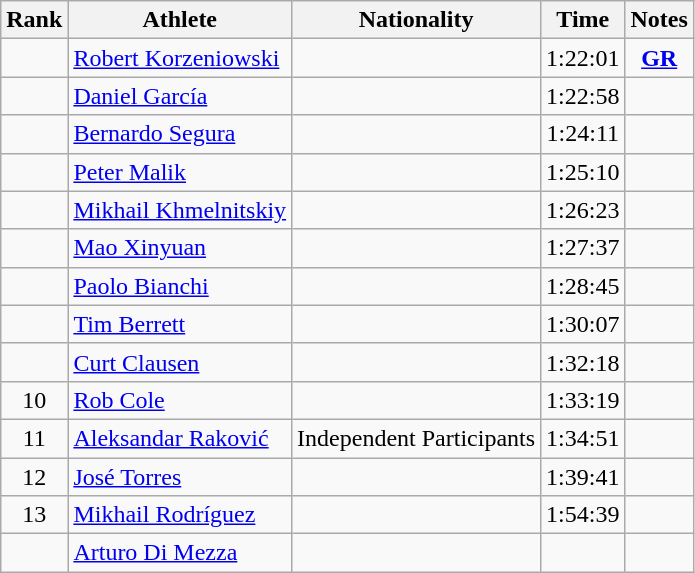<table class="wikitable sortable" style="text-align:center">
<tr>
<th>Rank</th>
<th>Athlete</th>
<th>Nationality</th>
<th>Time</th>
<th>Notes</th>
</tr>
<tr>
<td></td>
<td align=left><a href='#'>Robert Korzeniowski</a></td>
<td align=left></td>
<td>1:22:01</td>
<td><strong><a href='#'>GR</a></strong></td>
</tr>
<tr>
<td></td>
<td align=left><a href='#'>Daniel García</a></td>
<td align=left></td>
<td>1:22:58</td>
<td></td>
</tr>
<tr>
<td></td>
<td align=left><a href='#'>Bernardo Segura</a></td>
<td align=left></td>
<td>1:24:11</td>
<td></td>
</tr>
<tr>
<td></td>
<td align=left><a href='#'>Peter Malik</a></td>
<td align=left></td>
<td>1:25:10</td>
<td></td>
</tr>
<tr>
<td></td>
<td align=left><a href='#'>Mikhail Khmelnitskiy</a></td>
<td align=left></td>
<td>1:26:23</td>
<td></td>
</tr>
<tr>
<td></td>
<td align=left><a href='#'>Mao Xinyuan</a></td>
<td align=left></td>
<td>1:27:37</td>
<td></td>
</tr>
<tr>
<td></td>
<td align=left><a href='#'>Paolo Bianchi</a></td>
<td align=left></td>
<td>1:28:45</td>
<td></td>
</tr>
<tr>
<td></td>
<td align=left><a href='#'>Tim Berrett</a></td>
<td align=left></td>
<td>1:30:07</td>
<td></td>
</tr>
<tr>
<td></td>
<td align=left><a href='#'>Curt Clausen</a></td>
<td align=left></td>
<td>1:32:18</td>
<td></td>
</tr>
<tr>
<td>10</td>
<td align=left><a href='#'>Rob Cole</a></td>
<td align=left></td>
<td>1:33:19</td>
<td></td>
</tr>
<tr>
<td>11</td>
<td align=left><a href='#'>Aleksandar Raković</a></td>
<td align=left> Independent Participants</td>
<td>1:34:51</td>
<td></td>
</tr>
<tr>
<td>12</td>
<td align=left><a href='#'>José Torres</a></td>
<td align=left></td>
<td>1:39:41</td>
<td></td>
</tr>
<tr>
<td>13</td>
<td align=left><a href='#'>Mikhail Rodríguez</a></td>
<td align=left></td>
<td>1:54:39</td>
<td></td>
</tr>
<tr>
<td></td>
<td align=left><a href='#'>Arturo Di Mezza</a></td>
<td align=left></td>
<td></td>
<td></td>
</tr>
</table>
